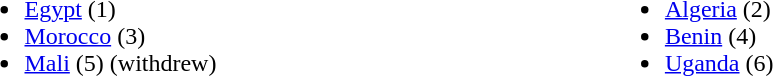<table>
<tr>
<td valign="top" width=20%><br><ul><li> <a href='#'>Egypt</a> (1)</li><li> <a href='#'>Morocco</a> (3)</li><li> <a href='#'>Mali</a> (5) (withdrew)</li></ul></td>
<td valign="top" width=20%><br><ul><li> <a href='#'>Algeria</a> (2)</li><li> <a href='#'>Benin</a> (4)</li><li> <a href='#'>Uganda</a> (6)</li></ul></td>
</tr>
</table>
